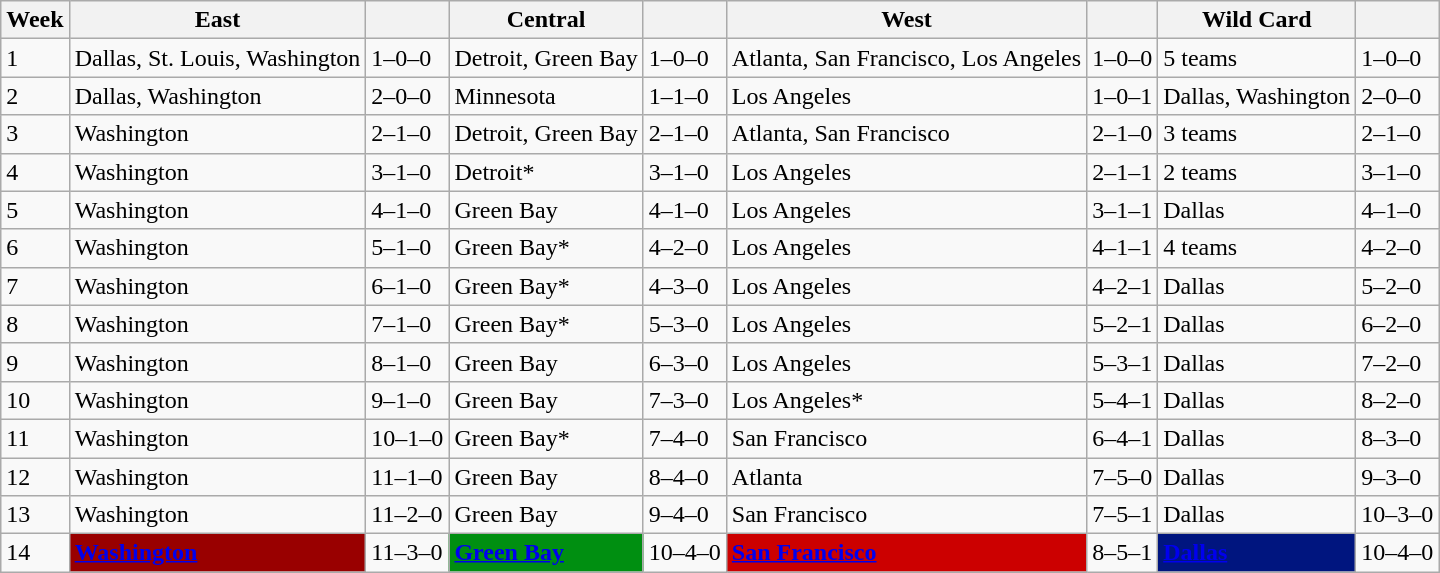<table class="wikitable">
<tr>
<th>Week</th>
<th>East</th>
<th></th>
<th>Central</th>
<th></th>
<th>West</th>
<th></th>
<th>Wild Card</th>
<th></th>
</tr>
<tr>
<td>1</td>
<td>Dallas, St. Louis, Washington</td>
<td>1–0–0</td>
<td>Detroit, Green Bay</td>
<td>1–0–0</td>
<td>Atlanta, San Francisco, Los Angeles</td>
<td>1–0–0</td>
<td>5 teams</td>
<td>1–0–0</td>
</tr>
<tr>
<td>2</td>
<td>Dallas, Washington</td>
<td>2–0–0</td>
<td>Minnesota</td>
<td>1–1–0</td>
<td>Los Angeles</td>
<td>1–0–1</td>
<td>Dallas, Washington</td>
<td>2–0–0</td>
</tr>
<tr>
<td>3</td>
<td>Washington</td>
<td>2–1–0</td>
<td>Detroit, Green Bay</td>
<td>2–1–0</td>
<td>Atlanta, San Francisco</td>
<td>2–1–0</td>
<td>3 teams</td>
<td>2–1–0</td>
</tr>
<tr>
<td>4</td>
<td>Washington</td>
<td>3–1–0</td>
<td>Detroit*</td>
<td>3–1–0</td>
<td>Los Angeles</td>
<td>2–1–1</td>
<td>2 teams</td>
<td>3–1–0</td>
</tr>
<tr>
<td>5</td>
<td>Washington</td>
<td>4–1–0</td>
<td>Green Bay</td>
<td>4–1–0</td>
<td>Los Angeles</td>
<td>3–1–1</td>
<td>Dallas</td>
<td>4–1–0</td>
</tr>
<tr>
<td>6</td>
<td>Washington</td>
<td>5–1–0</td>
<td>Green Bay*</td>
<td>4–2–0</td>
<td>Los Angeles</td>
<td>4–1–1</td>
<td>4 teams</td>
<td>4–2–0</td>
</tr>
<tr>
<td>7</td>
<td>Washington</td>
<td>6–1–0</td>
<td>Green Bay*</td>
<td>4–3–0</td>
<td>Los Angeles</td>
<td>4–2–1</td>
<td>Dallas</td>
<td>5–2–0</td>
</tr>
<tr>
<td>8</td>
<td>Washington</td>
<td>7–1–0</td>
<td>Green Bay*</td>
<td>5–3–0</td>
<td>Los Angeles</td>
<td>5–2–1</td>
<td>Dallas</td>
<td>6–2–0</td>
</tr>
<tr>
<td>9</td>
<td>Washington</td>
<td>8–1–0</td>
<td>Green Bay</td>
<td>6–3–0</td>
<td>Los Angeles</td>
<td>5–3–1</td>
<td>Dallas</td>
<td>7–2–0</td>
</tr>
<tr>
<td>10</td>
<td>Washington</td>
<td>9–1–0</td>
<td>Green Bay</td>
<td>7–3–0</td>
<td>Los Angeles*</td>
<td>5–4–1</td>
<td>Dallas</td>
<td>8–2–0</td>
</tr>
<tr>
<td>11</td>
<td>Washington</td>
<td>10–1–0</td>
<td>Green Bay*</td>
<td>7–4–0</td>
<td>San Francisco</td>
<td>6–4–1</td>
<td>Dallas</td>
<td>8–3–0</td>
</tr>
<tr>
<td>12</td>
<td>Washington</td>
<td>11–1–0</td>
<td>Green Bay</td>
<td>8–4–0</td>
<td>Atlanta</td>
<td>7–5–0</td>
<td>Dallas</td>
<td>9–3–0</td>
</tr>
<tr>
<td>13</td>
<td>Washington</td>
<td>11–2–0</td>
<td>Green Bay</td>
<td>9–4–0</td>
<td>San Francisco</td>
<td>7–5–1</td>
<td>Dallas</td>
<td>10–3–0</td>
</tr>
<tr>
<td>14</td>
<td bgcolor="#990000"><strong><a href='#'><span>Washington</span></a></strong></td>
<td>11–3–0</td>
<td bgcolor="#008F11"><strong><a href='#'><span>Green Bay</span></a></strong></td>
<td>10–4–0</td>
<td bgcolor="#CC0000"><strong><a href='#'><span>San Francisco</span></a></strong></td>
<td>8–5–1</td>
<td bgcolor="#00157F"><strong><a href='#'><span>Dallas</span></a></strong></td>
<td>10–4–0</td>
</tr>
</table>
